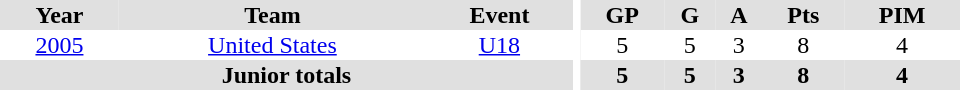<table border="0" cellpadding="1" cellspacing="0" ID="Table3" style="text-align:center; width:40em">
<tr ALIGN="center" bgcolor="#e0e0e0">
<th>Year</th>
<th>Team</th>
<th>Event</th>
<th rowspan="99" bgcolor="#ffffff"></th>
<th>GP</th>
<th>G</th>
<th>A</th>
<th>Pts</th>
<th>PIM</th>
</tr>
<tr>
<td><a href='#'>2005</a></td>
<td><a href='#'>United States</a></td>
<td><a href='#'>U18</a></td>
<td>5</td>
<td>5</td>
<td>3</td>
<td>8</td>
<td>4</td>
</tr>
<tr style="background:#e0e0e0;">
<th colspan="3">Junior totals</th>
<th>5</th>
<th>5</th>
<th>3</th>
<th>8</th>
<th>4</th>
</tr>
</table>
